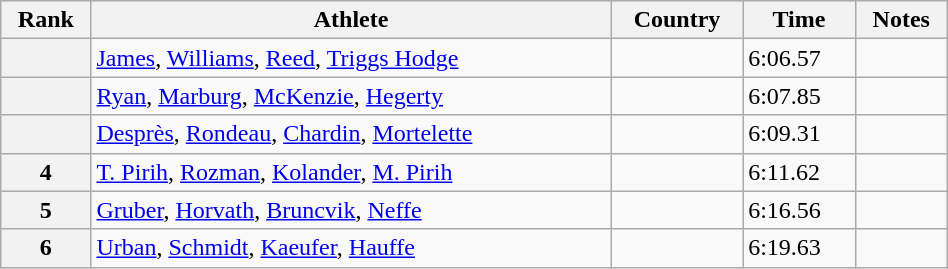<table class="wikitable sortable" width=50%>
<tr>
<th>Rank</th>
<th>Athlete</th>
<th>Country</th>
<th>Time</th>
<th>Notes</th>
</tr>
<tr>
<th></th>
<td><a href='#'>James</a>, <a href='#'>Williams</a>, <a href='#'>Reed</a>, <a href='#'>Triggs Hodge</a></td>
<td></td>
<td>6:06.57</td>
<td></td>
</tr>
<tr>
<th></th>
<td><a href='#'>Ryan</a>, <a href='#'>Marburg</a>, <a href='#'>McKenzie</a>, <a href='#'>Hegerty</a></td>
<td></td>
<td>6:07.85</td>
<td></td>
</tr>
<tr>
<th></th>
<td><a href='#'>Desprès</a>, <a href='#'>Rondeau</a>, <a href='#'>Chardin</a>, <a href='#'>Mortelette</a></td>
<td></td>
<td>6:09.31</td>
<td></td>
</tr>
<tr>
<th>4</th>
<td><a href='#'>T. Pirih</a>, <a href='#'>Rozman</a>, <a href='#'>Kolander</a>, <a href='#'>M. Pirih</a></td>
<td></td>
<td>6:11.62</td>
<td></td>
</tr>
<tr>
<th>5</th>
<td><a href='#'>Gruber</a>, <a href='#'>Horvath</a>, <a href='#'>Bruncvik</a>, <a href='#'>Neffe</a></td>
<td></td>
<td>6:16.56</td>
<td></td>
</tr>
<tr>
<th>6</th>
<td><a href='#'>Urban</a>, <a href='#'>Schmidt</a>, <a href='#'>Kaeufer</a>, <a href='#'>Hauffe</a></td>
<td></td>
<td>6:19.63</td>
<td></td>
</tr>
</table>
